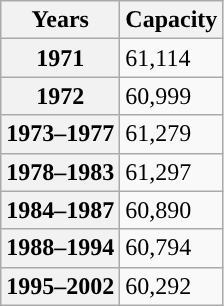<table class="wikitable">
<tr>
<th scope="row">Years</th>
<th scope="row">Capacity</th>
</tr>
<tr>
<th scope="row">1971</th>
<td>61,114</td>
</tr>
<tr>
<th scope="row">1972</th>
<td>60,999</td>
</tr>
<tr>
<th scope="row">1973–1977</th>
<td>61,279</td>
</tr>
<tr>
<th scope="row">1978–1983</th>
<td>61,297</td>
</tr>
<tr>
<th scope="row">1984–1987</th>
<td>60,890</td>
</tr>
<tr>
<th scope="row">1988–1994</th>
<td>60,794</td>
</tr>
<tr>
<th scope="row">1995–2002</th>
<td>60,292</td>
</tr>
</table>
